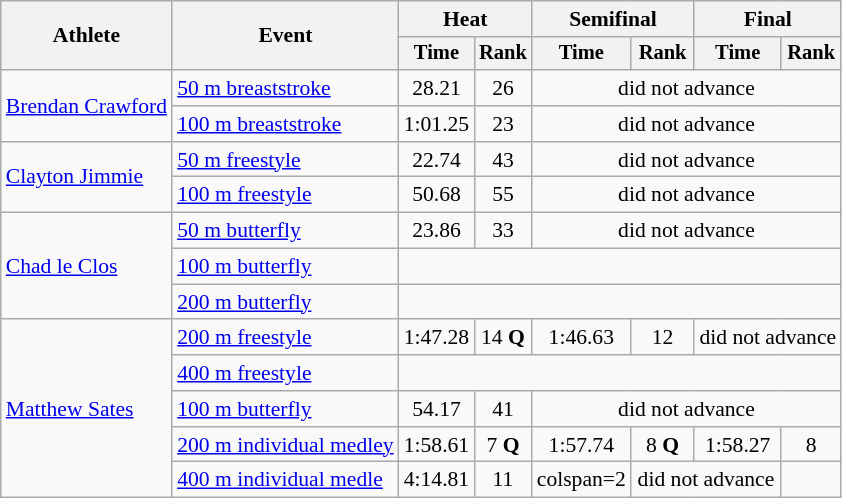<table class=wikitable style="font-size:90%">
<tr>
<th rowspan="2">Athlete</th>
<th rowspan="2">Event</th>
<th colspan="2">Heat</th>
<th colspan="2">Semifinal</th>
<th colspan="2">Final</th>
</tr>
<tr style="font-size:95%">
<th>Time</th>
<th>Rank</th>
<th>Time</th>
<th>Rank</th>
<th>Time</th>
<th>Rank</th>
</tr>
<tr align=center>
<td align=left rowspan=2><a href='#'>Brendan Crawford</a></td>
<td align=left><a href='#'>50 m breaststroke</a></td>
<td>28.21</td>
<td>26</td>
<td colspan=4>did not advance</td>
</tr>
<tr align=center>
<td align=left><a href='#'>100 m breaststroke</a></td>
<td>1:01.25</td>
<td>23</td>
<td colspan=4>did not advance</td>
</tr>
<tr align=center>
<td align=left rowspan=2><a href='#'>Clayton Jimmie</a></td>
<td align=left><a href='#'>50 m freestyle</a></td>
<td>22.74</td>
<td>43</td>
<td colspan=4>did not advance</td>
</tr>
<tr align=center>
<td align=left><a href='#'>100 m freestyle</a></td>
<td>50.68</td>
<td>55</td>
<td colspan=4>did not advance</td>
</tr>
<tr align=center>
<td align=left rowspan=3><a href='#'>Chad le Clos</a></td>
<td align=left><a href='#'>50 m butterfly</a></td>
<td>23.86</td>
<td>33</td>
<td colspan=4>did not advance</td>
</tr>
<tr align=center>
<td align=left><a href='#'>100 m butterfly</a></td>
<td colspan=6></td>
</tr>
<tr align=center>
<td align=left><a href='#'>200 m butterfly</a></td>
<td colspan=6></td>
</tr>
<tr align=center>
<td align=left rowspan=5><a href='#'>Matthew Sates</a></td>
<td align=left><a href='#'>200 m freestyle</a></td>
<td>1:47.28</td>
<td>14 <strong>Q</strong></td>
<td>1:46.63</td>
<td>12</td>
<td colspan=2>did not advance</td>
</tr>
<tr align=center>
<td align=left><a href='#'>400 m freestyle</a></td>
<td colspan=6></td>
</tr>
<tr align=center>
<td align=left><a href='#'>100 m butterfly</a></td>
<td>54.17</td>
<td>41</td>
<td colspan=4>did not advance</td>
</tr>
<tr align=center>
<td align=left><a href='#'>200 m individual medley</a></td>
<td>1:58.61</td>
<td>7 <strong>Q</strong></td>
<td>1:57.74</td>
<td>8 <strong>Q</strong></td>
<td>1:58.27</td>
<td>8</td>
</tr>
<tr align=center>
<td align=left><a href='#'>400 m individual medle</a></td>
<td>4:14.81</td>
<td>11</td>
<td>colspan=2</td>
<td colspan=2>did not advance</td>
</tr>
</table>
